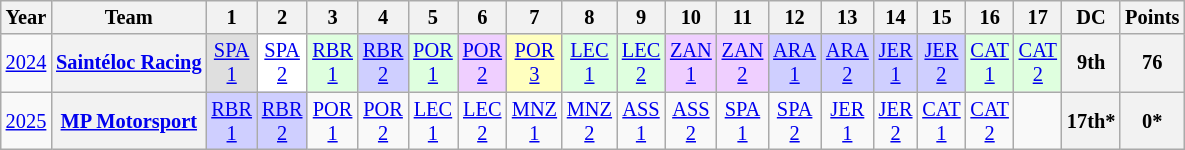<table class="wikitable" style="text-align:center; font-size:85%">
<tr>
<th>Year</th>
<th>Team</th>
<th>1</th>
<th>2</th>
<th>3</th>
<th>4</th>
<th>5</th>
<th>6</th>
<th>7</th>
<th>8</th>
<th>9</th>
<th>10</th>
<th>11</th>
<th>12</th>
<th>13</th>
<th>14</th>
<th>15</th>
<th>16</th>
<th>17</th>
<th>DC</th>
<th>Points</th>
</tr>
<tr>
<td><a href='#'>2024</a></td>
<th><a href='#'>Saintéloc Racing</a></th>
<td style="background:#DFDFDF"><a href='#'>SPA<br>1</a><br></td>
<td style="background:#FFFFFF"><a href='#'>SPA<br>2</a><br></td>
<td style="background:#DFFFDF"><a href='#'>RBR<br>1</a><br></td>
<td style="background:#CFCFFF"><a href='#'>RBR<br>2</a><br></td>
<td style="background:#DFFFDF"><a href='#'>POR<br>1</a><br></td>
<td style="background:#EFCFFF"><a href='#'>POR<br>2</a><br></td>
<td style="background:#FFFFBF"><a href='#'>POR<br>3</a><br></td>
<td style="background:#DFFFDF"><a href='#'>LEC<br>1</a><br></td>
<td style="background:#DFFFDF"><a href='#'>LEC<br>2</a><br></td>
<td style="background:#EFCFFF"><a href='#'>ZAN<br>1</a><br></td>
<td style="background:#EFCFFF"><a href='#'>ZAN<br>2</a><br></td>
<td style="background:#CFCFFF"><a href='#'>ARA<br>1</a><br></td>
<td style="background:#CFCFFF"><a href='#'>ARA<br>2</a><br></td>
<td style="background:#CFCFFF"><a href='#'>JER<br>1</a><br></td>
<td style="background:#CFCFFF"><a href='#'>JER<br>2</a><br></td>
<td style="background:#DFFFDF"><a href='#'>CAT<br>1</a><br></td>
<td style="background:#DFFFDF"><a href='#'>CAT<br>2</a><br></td>
<th>9th</th>
<th>76</th>
</tr>
<tr>
<td><a href='#'>2025</a></td>
<th nowrap><a href='#'>MP Motorsport</a></th>
<td style="background:#cfcfff;"><a href='#'>RBR<br>1</a><br></td>
<td style="background:#cfcfff;"><a href='#'>RBR<br>2</a><br></td>
<td style="background:#;"><a href='#'>POR<br>1</a></td>
<td style="background:#;"><a href='#'>POR<br>2</a></td>
<td style="background:#;"><a href='#'>LEC<br>1</a></td>
<td style="background:#;"><a href='#'>LEC<br>2</a></td>
<td style="background:#;"><a href='#'>MNZ<br>1</a></td>
<td style="background:#;"><a href='#'>MNZ<br>2</a></td>
<td style="background:#;"><a href='#'>ASS<br>1</a></td>
<td style="background:#;"><a href='#'>ASS<br>2</a></td>
<td style="background:#;"><a href='#'>SPA<br>1</a></td>
<td style="background:#;"><a href='#'>SPA<br>2</a></td>
<td style="background:#;"><a href='#'>JER<br>1</a></td>
<td style="background:#;"><a href='#'>JER<br>2</a></td>
<td style="background:#;"><a href='#'>CAT<br>1</a></td>
<td style="background:#;"><a href='#'>CAT<br>2</a></td>
<td></td>
<th>17th*</th>
<th>0*</th>
</tr>
</table>
